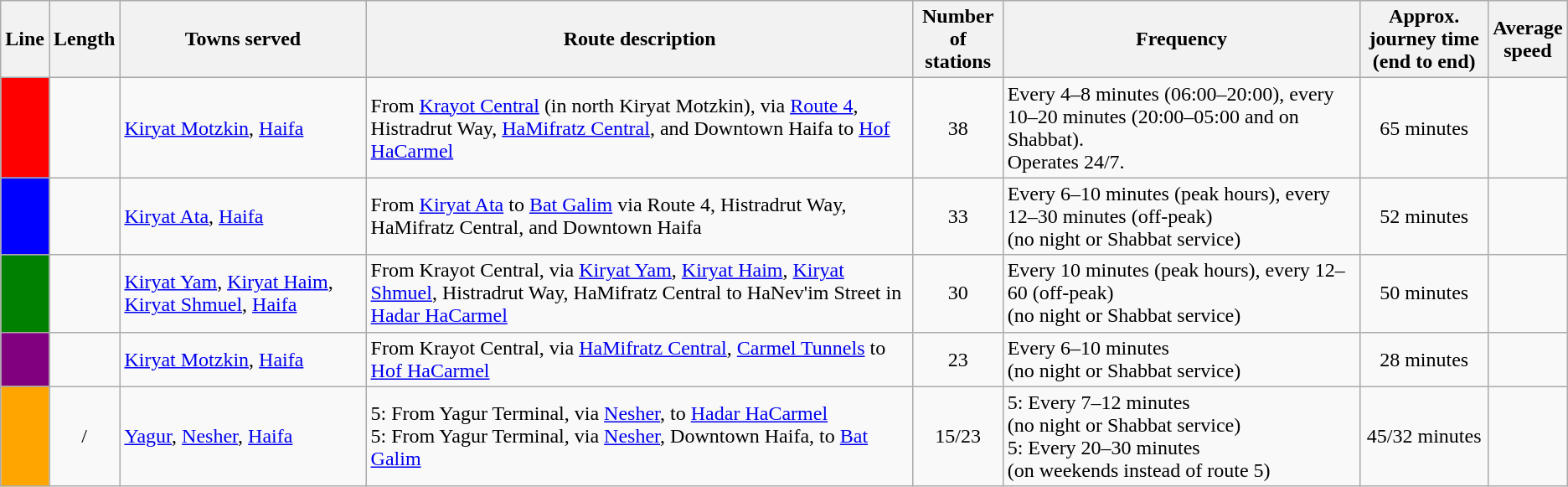<table class="wikitable">
<tr>
<th>Line<br></th>
<th>Length</th>
<th>Towns served<br></th>
<th>Route description</th>
<th>Number of<br>stations</th>
<th>Frequency</th>
<th>Approx. journey time<br>(end to end)</th>
<th>Average<br>speed<br></th>
</tr>
<tr>
<td style="background: red; text-align: center"><strong></strong><br><small></small><br></td>
<td style="text-align: center"></td>
<td><a href='#'>Kiryat&nbsp;Motzkin</a>, <a href='#'>Haifa</a><br></td>
<td>From <a href='#'>Krayot Central</a> (in north Kiryat Motzkin), via <a href='#'>Route 4</a>, Histradrut Way, <a href='#'>HaMifratz Central</a>, and Downtown Haifa to <a href='#'>Hof HaCarmel</a></td>
<td style="text-align: center">38</td>
<td>Every 4–8 minutes (06:00–20:00), every 10–20 minutes (20:00–05:00 and on Shabbat).<br>Operates 24/7.</td>
<td style="text-align: center">65 minutes</td>
<td style="text-align: center"><br></td>
</tr>
<tr>
<td style="background: blue; text-align: center"><strong></strong><br><small></small><br></td>
<td style="text-align: center"></td>
<td><a href='#'>Kiryat&nbsp;Ata</a>, <a href='#'>Haifa</a><br></td>
<td>From <a href='#'>Kiryat Ata</a> to <a href='#'>Bat Galim</a> via Route 4, Histradrut Way, HaMifratz Central, and Downtown Haifa</td>
<td style="text-align: center">33</td>
<td>Every 6–10 minutes (peak hours), every 12–30 minutes (off-peak)<br>(no night or Shabbat service)</td>
<td style="text-align: center">52 minutes</td>
<td style="text-align: center"><br></td>
</tr>
<tr>
<td style="background: green; text-align: center"><strong></strong><br><small></small><br></td>
<td style="text-align: center"></td>
<td><a href='#'>Kiryat&nbsp;Yam</a>, <a href='#'>Kiryat&nbsp;Haim</a>, <a href='#'>Kiryat Shmuel</a>, <a href='#'>Haifa</a><br></td>
<td>From Krayot Central, via <a href='#'>Kiryat Yam</a>, <a href='#'>Kiryat Haim</a>, <a href='#'>Kiryat Shmuel</a>, Histradrut Way, HaMifratz Central to HaNev'im Street in <a href='#'>Hadar HaCarmel</a></td>
<td style="text-align: center">30</td>
<td>Every 10 minutes (peak hours), every 12–60 (off-peak)<br>(no night or Shabbat service)</td>
<td style="text-align: center">50 minutes</td>
<td style="text-align: center"></td>
</tr>
<tr>
<td style="background: purple; text-align: center"><strong></strong><br><small></small><br></td>
<td style="text-align: center"></td>
<td><a href='#'>Kiryat&nbsp;Motzkin</a>, <a href='#'>Haifa</a><br></td>
<td>From Krayot Central, via <a href='#'>HaMifratz Central</a>, <a href='#'>Carmel Tunnels</a> to <a href='#'>Hof HaCarmel</a></td>
<td style="text-align: center">23</td>
<td>Every 6–10 minutes<br>(no night or Shabbat service)</td>
<td style="text-align: center">28 minutes</td>
<td></td>
</tr>
<tr>
<td style="background: orange; text-align: center"><strong></strong><br><small></small><br></td>
<td style="text-align: center">/<br></td>
<td><a href='#'>Yagur</a>, <a href='#'>Nesher</a>, <a href='#'>Haifa</a><br></td>
<td>5: From Yagur Terminal, via <a href='#'>Nesher</a>, to <a href='#'>Hadar HaCarmel</a><br>5: From Yagur Terminal, via <a href='#'>Nesher</a>, Downtown Haifa, to <a href='#'>Bat Galim</a></td>
<td style="text-align: center">15/23</td>
<td>5: Every 7–12 minutes<br>(no night or Shabbat service)<br>5: Every 20–30 minutes<br>(on weekends instead of route 5)</td>
<td style="text-align: center">45/32 minutes</td>
<td></td>
</tr>
</table>
